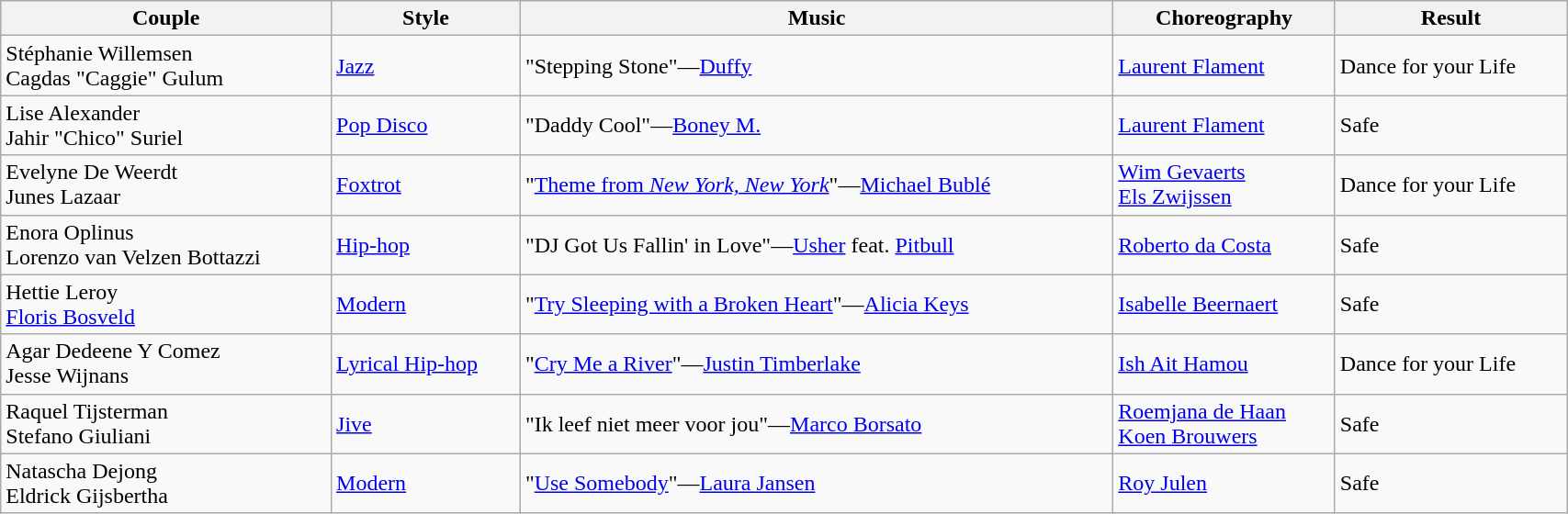<table class="wikitable" style="width:90%;">
<tr>
<th>Couple</th>
<th>Style</th>
<th>Music</th>
<th>Choreography</th>
<th>Result</th>
</tr>
<tr>
<td>Stéphanie Willemsen<br>Cagdas "Caggie" Gulum</td>
<td><a href='#'>Jazz</a></td>
<td>"Stepping Stone"—<a href='#'>Duffy</a></td>
<td><a href='#'>Laurent Flament</a></td>
<td>Dance for your Life</td>
</tr>
<tr>
<td>Lise Alexander<br>Jahir "Chico" Suriel</td>
<td><a href='#'>Pop Disco</a></td>
<td>"Daddy Cool"—<a href='#'>Boney M.</a></td>
<td><a href='#'>Laurent Flament</a></td>
<td>Safe</td>
</tr>
<tr>
<td>Evelyne De Weerdt<br>Junes Lazaar</td>
<td><a href='#'>Foxtrot</a></td>
<td>"<a href='#'>Theme from <em>New York, New York</em></a>"—<a href='#'>Michael Bublé</a></td>
<td><a href='#'>Wim Gevaerts</a><br><a href='#'>Els Zwijssen</a></td>
<td>Dance for your Life</td>
</tr>
<tr>
<td>Enora Oplinus<br>Lorenzo van Velzen Bottazzi</td>
<td><a href='#'>Hip-hop</a></td>
<td>"DJ Got Us Fallin' in Love"—<a href='#'>Usher</a> feat. <a href='#'>Pitbull</a></td>
<td><a href='#'>Roberto da Costa</a></td>
<td>Safe</td>
</tr>
<tr>
<td>Hettie Leroy<br><a href='#'>Floris Bosveld</a></td>
<td><a href='#'>Modern</a></td>
<td>"<a href='#'>Try Sleeping with a Broken Heart</a>"—<a href='#'>Alicia Keys</a></td>
<td><a href='#'>Isabelle Beernaert</a></td>
<td>Safe</td>
</tr>
<tr>
<td>Agar Dedeene Y Comez<br>Jesse Wijnans</td>
<td><a href='#'>Lyrical Hip-hop</a></td>
<td>"<a href='#'>Cry Me a River</a>"—<a href='#'>Justin Timberlake</a></td>
<td><a href='#'>Ish Ait Hamou</a></td>
<td>Dance for your Life</td>
</tr>
<tr>
<td>Raquel Tijsterman<br>Stefano Giuliani</td>
<td><a href='#'>Jive</a></td>
<td>"Ik leef niet meer voor jou"—<a href='#'>Marco Borsato</a></td>
<td><a href='#'>Roemjana de Haan</a><br><a href='#'>Koen Brouwers</a></td>
<td>Safe</td>
</tr>
<tr>
<td>Natascha Dejong<br>Eldrick Gijsbertha</td>
<td><a href='#'>Modern</a></td>
<td>"<a href='#'>Use Somebody</a>"—<a href='#'>Laura Jansen</a></td>
<td><a href='#'>Roy Julen</a></td>
<td>Safe</td>
</tr>
</table>
